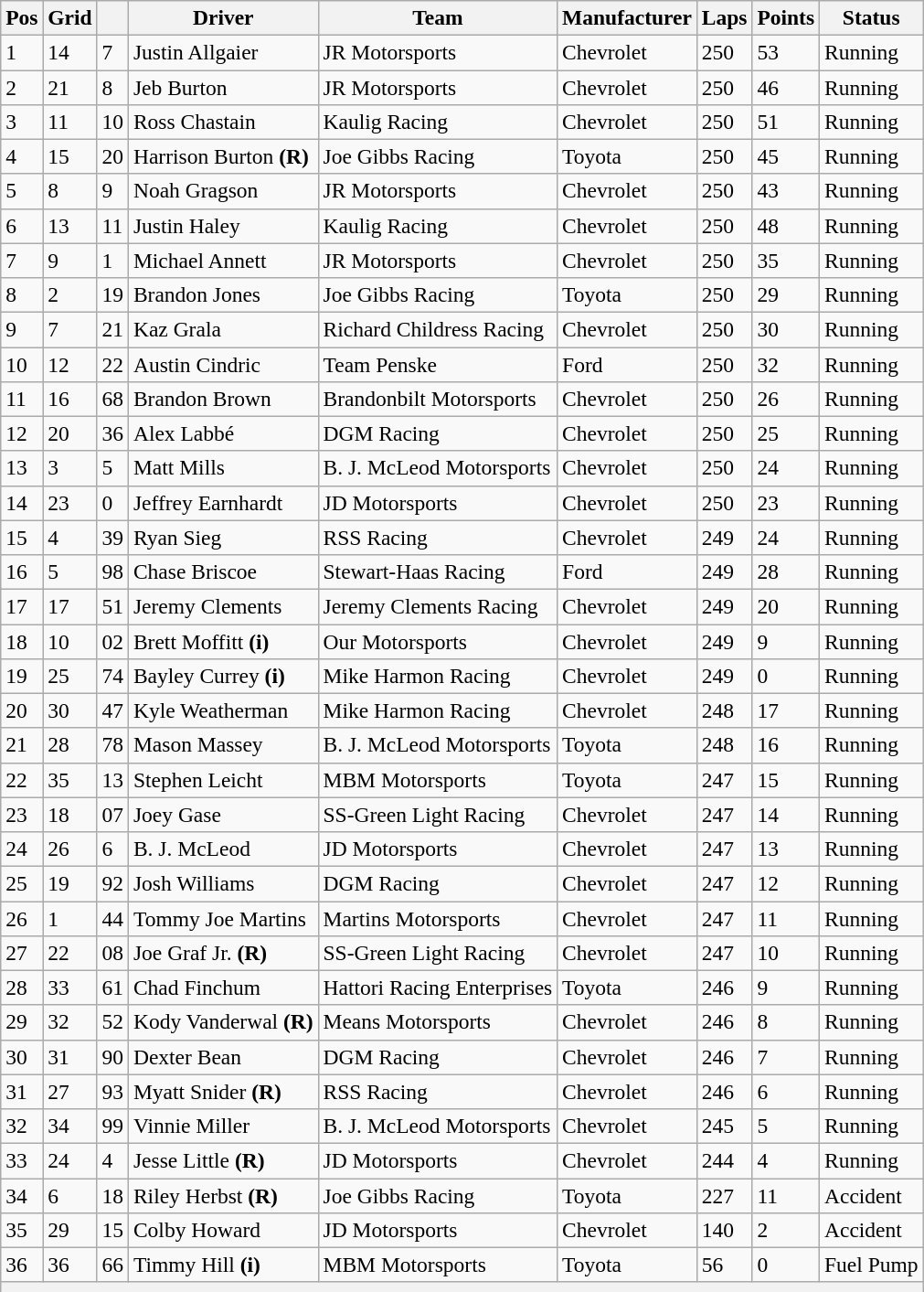<table class="wikitable" style="font-size:98%">
<tr>
<th>Pos</th>
<th>Grid</th>
<th></th>
<th>Driver</th>
<th>Team</th>
<th>Manufacturer</th>
<th>Laps</th>
<th>Points</th>
<th>Status</th>
</tr>
<tr>
<td>1</td>
<td>14</td>
<td>7</td>
<td>Justin Allgaier</td>
<td>JR Motorsports</td>
<td>Chevrolet</td>
<td>250</td>
<td>53</td>
<td>Running</td>
</tr>
<tr>
<td>2</td>
<td>21</td>
<td>8</td>
<td>Jeb Burton</td>
<td>JR Motorsports</td>
<td>Chevrolet</td>
<td>250</td>
<td>46</td>
<td>Running</td>
</tr>
<tr>
<td>3</td>
<td>11</td>
<td>10</td>
<td>Ross Chastain</td>
<td>Kaulig Racing</td>
<td>Chevrolet</td>
<td>250</td>
<td>51</td>
<td>Running</td>
</tr>
<tr>
<td>4</td>
<td>15</td>
<td>20</td>
<td>Harrison Burton <strong>(R)</strong></td>
<td>Joe Gibbs Racing</td>
<td>Toyota</td>
<td>250</td>
<td>45</td>
<td>Running</td>
</tr>
<tr>
<td>5</td>
<td>8</td>
<td>9</td>
<td>Noah Gragson</td>
<td>JR Motorsports</td>
<td>Chevrolet</td>
<td>250</td>
<td>43</td>
<td>Running</td>
</tr>
<tr>
<td>6</td>
<td>13</td>
<td>11</td>
<td>Justin Haley</td>
<td>Kaulig Racing</td>
<td>Chevrolet</td>
<td>250</td>
<td>48</td>
<td>Running</td>
</tr>
<tr>
<td>7</td>
<td>9</td>
<td>1</td>
<td>Michael Annett</td>
<td>JR Motorsports</td>
<td>Chevrolet</td>
<td>250</td>
<td>35</td>
<td>Running</td>
</tr>
<tr>
<td>8</td>
<td>2</td>
<td>19</td>
<td>Brandon Jones</td>
<td>Joe Gibbs Racing</td>
<td>Toyota</td>
<td>250</td>
<td>29</td>
<td>Running</td>
</tr>
<tr>
<td>9</td>
<td>7</td>
<td>21</td>
<td>Kaz Grala</td>
<td>Richard Childress Racing</td>
<td>Chevrolet</td>
<td>250</td>
<td>30</td>
<td>Running</td>
</tr>
<tr>
<td>10</td>
<td>12</td>
<td>22</td>
<td>Austin Cindric</td>
<td>Team Penske</td>
<td>Ford</td>
<td>250</td>
<td>32</td>
<td>Running</td>
</tr>
<tr>
<td>11</td>
<td>16</td>
<td>68</td>
<td>Brandon Brown</td>
<td>Brandonbilt Motorsports</td>
<td>Chevrolet</td>
<td>250</td>
<td>26</td>
<td>Running</td>
</tr>
<tr>
<td>12</td>
<td>20</td>
<td>36</td>
<td>Alex Labbé</td>
<td>DGM Racing</td>
<td>Chevrolet</td>
<td>250</td>
<td>25</td>
<td>Running</td>
</tr>
<tr>
<td>13</td>
<td>3</td>
<td>5</td>
<td>Matt Mills</td>
<td>B. J. McLeod Motorsports</td>
<td>Chevrolet</td>
<td>250</td>
<td>24</td>
<td>Running</td>
</tr>
<tr>
<td>14</td>
<td>23</td>
<td>0</td>
<td>Jeffrey Earnhardt</td>
<td>JD Motorsports</td>
<td>Chevrolet</td>
<td>250</td>
<td>23</td>
<td>Running</td>
</tr>
<tr>
<td>15</td>
<td>4</td>
<td>39</td>
<td>Ryan Sieg</td>
<td>RSS Racing</td>
<td>Chevrolet</td>
<td>249</td>
<td>24</td>
<td>Running</td>
</tr>
<tr>
<td>16</td>
<td>5</td>
<td>98</td>
<td>Chase Briscoe</td>
<td>Stewart-Haas Racing</td>
<td>Ford</td>
<td>249</td>
<td>28</td>
<td>Running</td>
</tr>
<tr>
<td>17</td>
<td>17</td>
<td>51</td>
<td>Jeremy Clements</td>
<td>Jeremy Clements Racing</td>
<td>Chevrolet</td>
<td>249</td>
<td>20</td>
<td>Running</td>
</tr>
<tr>
<td>18</td>
<td>10</td>
<td>02</td>
<td>Brett Moffitt <strong>(i)</strong></td>
<td>Our Motorsports</td>
<td>Chevrolet</td>
<td>249</td>
<td>9</td>
<td>Running</td>
</tr>
<tr>
<td>19</td>
<td>25</td>
<td>74</td>
<td>Bayley Currey <strong>(i)</strong></td>
<td>Mike Harmon Racing</td>
<td>Chevrolet</td>
<td>249</td>
<td>0</td>
<td>Running</td>
</tr>
<tr>
<td>20</td>
<td>30</td>
<td>47</td>
<td>Kyle Weatherman</td>
<td>Mike Harmon Racing</td>
<td>Chevrolet</td>
<td>248</td>
<td>17</td>
<td>Running</td>
</tr>
<tr>
<td>21</td>
<td>28</td>
<td>78</td>
<td>Mason Massey</td>
<td>B. J. McLeod Motorsports</td>
<td>Toyota</td>
<td>248</td>
<td>16</td>
<td>Running</td>
</tr>
<tr>
<td>22</td>
<td>35</td>
<td>13</td>
<td>Stephen Leicht</td>
<td>MBM Motorsports</td>
<td>Toyota</td>
<td>247</td>
<td>15</td>
<td>Running</td>
</tr>
<tr>
<td>23</td>
<td>18</td>
<td>07</td>
<td>Joey Gase</td>
<td>SS-Green Light Racing</td>
<td>Chevrolet</td>
<td>247</td>
<td>14</td>
<td>Running</td>
</tr>
<tr>
<td>24</td>
<td>26</td>
<td>6</td>
<td>B. J. McLeod</td>
<td>JD Motorsports</td>
<td>Chevrolet</td>
<td>247</td>
<td>13</td>
<td>Running</td>
</tr>
<tr>
<td>25</td>
<td>19</td>
<td>92</td>
<td>Josh Williams</td>
<td>DGM Racing</td>
<td>Chevrolet</td>
<td>247</td>
<td>12</td>
<td>Running</td>
</tr>
<tr>
<td>26</td>
<td>1</td>
<td>44</td>
<td>Tommy Joe Martins</td>
<td>Martins Motorsports</td>
<td>Chevrolet</td>
<td>247</td>
<td>11</td>
<td>Running</td>
</tr>
<tr>
<td>27</td>
<td>22</td>
<td>08</td>
<td>Joe Graf Jr. <strong>(R)</strong></td>
<td>SS-Green Light Racing</td>
<td>Chevrolet</td>
<td>247</td>
<td>10</td>
<td>Running</td>
</tr>
<tr>
<td>28</td>
<td>33</td>
<td>61</td>
<td>Chad Finchum</td>
<td>Hattori Racing Enterprises</td>
<td>Toyota</td>
<td>246</td>
<td>9</td>
<td>Running</td>
</tr>
<tr>
<td>29</td>
<td>32</td>
<td>52</td>
<td>Kody Vanderwal <strong>(R)</strong></td>
<td>Means Motorsports</td>
<td>Chevrolet</td>
<td>246</td>
<td>8</td>
<td>Running</td>
</tr>
<tr>
<td>30</td>
<td>31</td>
<td>90</td>
<td>Dexter Bean</td>
<td>DGM Racing</td>
<td>Chevrolet</td>
<td>246</td>
<td>7</td>
<td>Running</td>
</tr>
<tr>
<td>31</td>
<td>27</td>
<td>93</td>
<td>Myatt Snider <strong>(R)</strong></td>
<td>RSS Racing</td>
<td>Chevrolet</td>
<td>246</td>
<td>6</td>
<td>Running</td>
</tr>
<tr>
<td>32</td>
<td>34</td>
<td>99</td>
<td>Vinnie Miller</td>
<td>B. J. McLeod Motorsports</td>
<td>Chevrolet</td>
<td>245</td>
<td>5</td>
<td>Running</td>
</tr>
<tr>
<td>33</td>
<td>24</td>
<td>4</td>
<td>Jesse Little <strong>(R)</strong></td>
<td>JD Motorsports</td>
<td>Chevrolet</td>
<td>244</td>
<td>4</td>
<td>Running</td>
</tr>
<tr>
<td>34</td>
<td>6</td>
<td>18</td>
<td>Riley Herbst <strong>(R)</strong></td>
<td>Joe Gibbs Racing</td>
<td>Toyota</td>
<td>227</td>
<td>11</td>
<td>Accident</td>
</tr>
<tr>
<td>35</td>
<td>29</td>
<td>15</td>
<td>Colby Howard</td>
<td>JD Motorsports</td>
<td>Chevrolet</td>
<td>140</td>
<td>2</td>
<td>Accident</td>
</tr>
<tr>
<td>36</td>
<td>36</td>
<td>66</td>
<td>Timmy Hill <strong>(i)</strong></td>
<td>MBM Motorsports</td>
<td>Toyota</td>
<td>56</td>
<td>0</td>
<td>Fuel Pump</td>
</tr>
<tr>
<th colspan="9"></th>
</tr>
<tr>
</tr>
</table>
